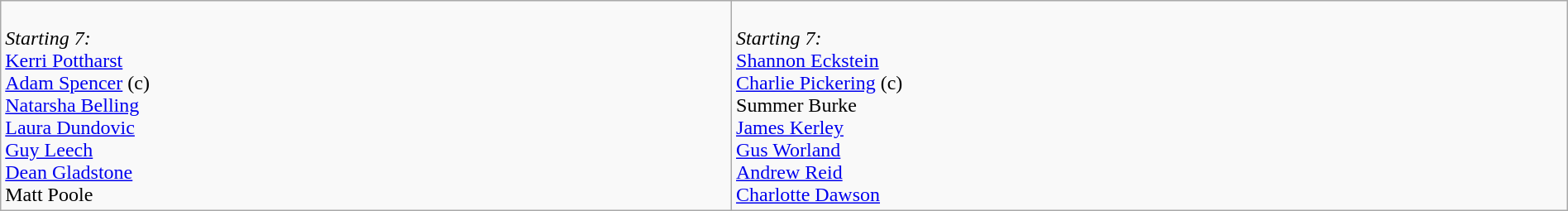<table border=0 class="wikitable" width=100%>
<tr>
<td valign=top><br><em>Starting 7:</em> <br> <a href='#'>Kerri Pottharst</a> <br> <a href='#'>Adam Spencer</a> (c)<br> <a href='#'>Natarsha Belling</a><br> <a href='#'>Laura Dundovic</a><br> <a href='#'>Guy Leech</a><br> <a href='#'>Dean Gladstone</a><br> Matt Poole 
</td>
<td valign=top><br><em>Starting 7:</em> <br> <a href='#'>Shannon Eckstein</a><br> <a href='#'>Charlie Pickering</a> (c)<br> Summer Burke<br> <a href='#'>James Kerley</a><br> <a href='#'>Gus Worland</a><br> <a href='#'>Andrew Reid</a> <br> <a href='#'>Charlotte Dawson</a></td>
</tr>
</table>
